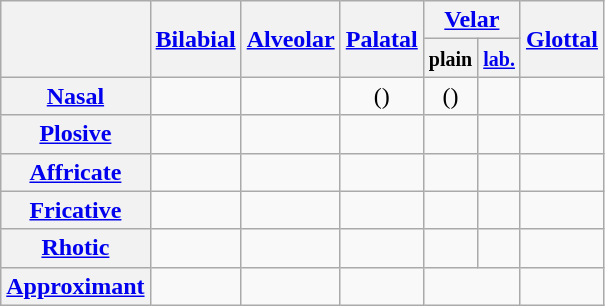<table class="wikitable" style=text-align:center>
<tr>
<th rowspan="2"></th>
<th rowspan="2"><a href='#'>Bilabial</a></th>
<th rowspan="2"><a href='#'>Alveolar</a></th>
<th rowspan="2"><a href='#'>Palatal</a></th>
<th colspan="2"><a href='#'>Velar</a></th>
<th rowspan="2"><a href='#'>Glottal</a></th>
</tr>
<tr>
<th><small>plain</small></th>
<th><small><a href='#'>lab.</a></small></th>
</tr>
<tr>
<th><a href='#'>Nasal</a></th>
<td></td>
<td></td>
<td>()</td>
<td>()</td>
<td></td>
<td></td>
</tr>
<tr>
<th><a href='#'>Plosive</a></th>
<td></td>
<td></td>
<td></td>
<td></td>
<td></td>
<td></td>
</tr>
<tr>
<th><a href='#'>Affricate</a></th>
<td></td>
<td></td>
<td></td>
<td></td>
<td></td>
<td></td>
</tr>
<tr>
<th><a href='#'>Fricative</a></th>
<td></td>
<td></td>
<td></td>
<td></td>
<td></td>
<td></td>
</tr>
<tr>
<th><a href='#'>Rhotic</a></th>
<td></td>
<td></td>
<td></td>
<td></td>
<td></td>
<td></td>
</tr>
<tr>
<th><a href='#'>Approximant</a></th>
<td></td>
<td></td>
<td></td>
<td colspan="2"></td>
<td></td>
</tr>
</table>
